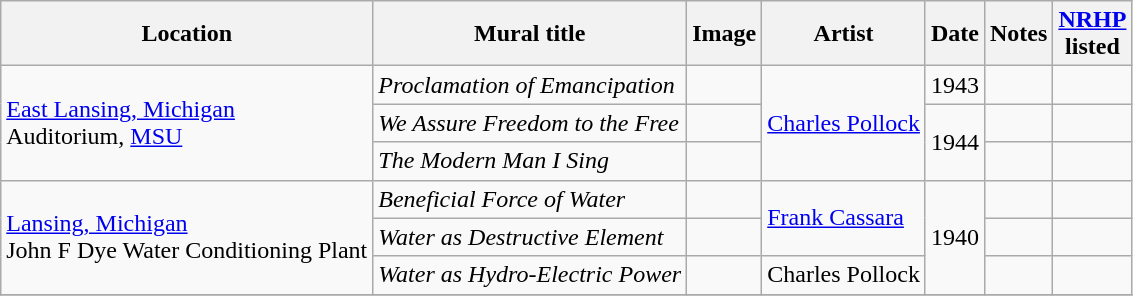<table class="wikitable sortable">
<tr>
<th>Location</th>
<th>Mural title</th>
<th>Image</th>
<th>Artist</th>
<th>Date</th>
<th>Notes</th>
<th><a href='#'>NRHP</a><br>listed</th>
</tr>
<tr>
<td rowspan="3"><a href='#'>East Lansing, Michigan</a><br> Auditorium, <a href='#'>MSU</a></td>
<td><em>Proclamation of Emancipation</em></td>
<td></td>
<td rowspan="3"><a href='#'>Charles Pollock</a></td>
<td>1943</td>
<td></td>
<td></td>
</tr>
<tr>
<td><em>We Assure Freedom to the Free</em></td>
<td></td>
<td rowspan="2">1944</td>
<td></td>
<td></td>
</tr>
<tr>
<td><em>The Modern Man I Sing</em></td>
<td></td>
<td></td>
<td></td>
</tr>
<tr>
<td rowspan="3"><a href='#'>Lansing, Michigan</a><br> John F Dye Water Conditioning Plant</td>
<td><em>Beneficial Force of Water</em></td>
<td></td>
<td rowspan="2"><a href='#'>Frank Cassara</a></td>
<td rowspan="3">1940</td>
<td></td>
<td></td>
</tr>
<tr>
<td><em>Water as Destructive Element</em></td>
<td></td>
<td></td>
<td></td>
</tr>
<tr>
<td><em>Water as Hydro-Electric Power</em></td>
<td></td>
<td>Charles Pollock</td>
<td></td>
<td></td>
</tr>
<tr>
</tr>
</table>
